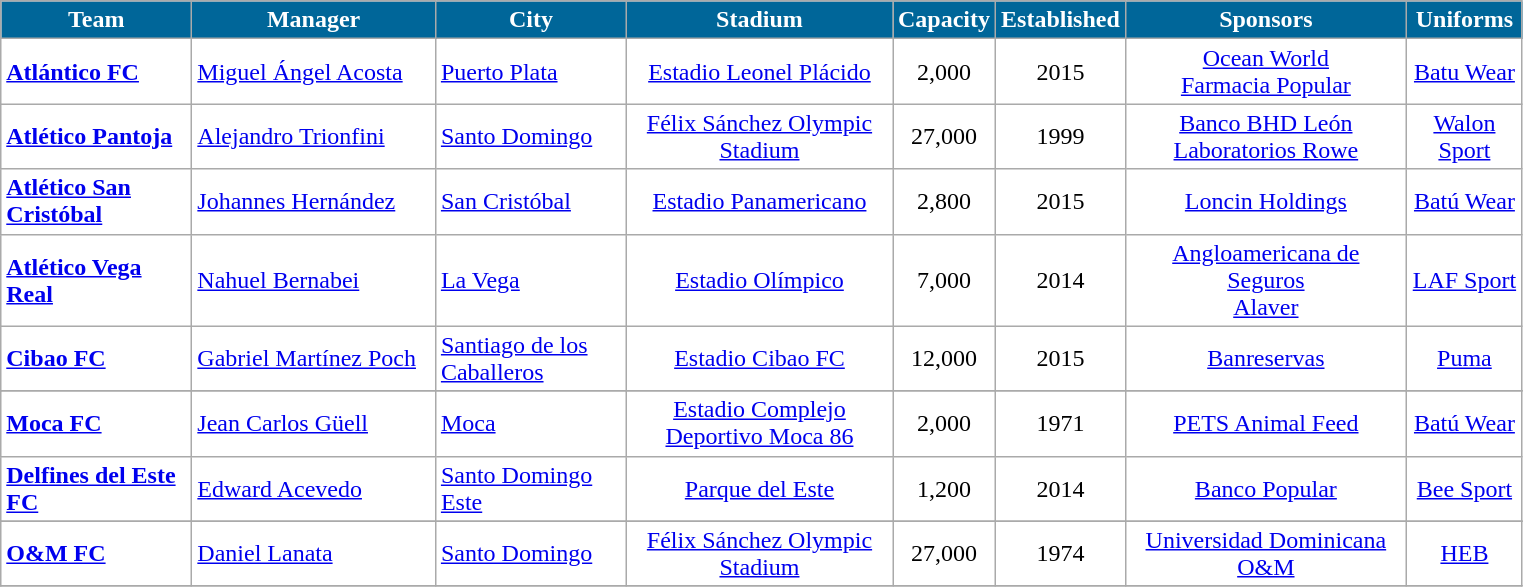<table class="wikitable sortable">
<tr style="color:#FFFFFF; text-align:center">
<th style="background:#006699;" width=120>Team</th>
<th style="background:#006699;" width=155>Manager</th>
<th style="background:#006699;" width=120>City</th>
<th style="background:#006699;" width=170>Stadium</th>
<th style="background:#006699;" width=25>Capacity</th>
<th style="background:#006699;" width=40>Established</th>
<th style="background:#006699;" width=180>Sponsors</th>
<th style="background:#006699;" width=70>Uniforms</th>
</tr>
<tr style="background:#FFFFFF; text-align:center">
<td style="text-align:left"><strong><a href='#'>Atlántico FC</a></strong></td>
<td style="text-align:left"> <a href='#'>Miguel Ángel Acosta</a></td>
<td style="text-align:left"><a href='#'>Puerto Plata</a></td>
<td><a href='#'>Estadio Leonel Plácido</a></td>
<td style="text-align:center">2,000</td>
<td style="text-align:center">2015</td>
<td> <a href='#'>Ocean World</a> <br>  <a href='#'>Farmacia Popular</a> <br></td>
<td> <a href='#'>Batu Wear</a></td>
</tr>
<tr style="background:#FFFFFF; text-align:center">
<td style="text-align:left"><strong><a href='#'>Atlético Pantoja</a></strong></td>
<td style="text-align:left"> <a href='#'>Alejandro Trionfini</a></td>
<td style="text-align:left"><a href='#'>Santo Domingo</a></td>
<td><a href='#'>Félix Sánchez Olympic Stadium</a></td>
<td style="text-align:center">27,000</td>
<td style="text-align:center">1999</td>
<td> <a href='#'>Banco BHD León</a><br> <a href='#'>Laboratorios Rowe</a></td>
<td> <a href='#'>Walon Sport</a></td>
</tr>
<tr style="background:#FFFFFF; text-align:center">
<td style="text-align:left"><strong><a href='#'>Atlético San Cristóbal</a></strong></td>
<td style="text-align:left"> <a href='#'>Johannes Hernández</a></td>
<td style="text-align:left"><a href='#'>San Cristóbal</a></td>
<td><a href='#'>Estadio Panamericano</a></td>
<td style="text-align:center">2,800</td>
<td style="text-align:center">2015</td>
<td> <a href='#'>Loncin Holdings</a></td>
<td> <a href='#'>Batú Wear</a></td>
</tr>
<tr style="background:#FFFFFF; text-align:center">
<td style="text-align:left"><strong><a href='#'>Atlético Vega Real</a></strong></td>
<td style="text-align:left"> <a href='#'>Nahuel Bernabei</a></td>
<td style="text-align:left"><a href='#'>La Vega</a></td>
<td><a href='#'>Estadio Olímpico</a></td>
<td style="text-align:center">7,000</td>
<td style="text-align:center">2014</td>
<td> <a href='#'>Angloamericana de Seguros</a> <br>  <a href='#'>Alaver</a></td>
<td> <a href='#'>LAF Sport</a></td>
</tr>
<tr style="background:#FFFFFF; text-align:center">
<td style="text-align:left"><strong><a href='#'>Cibao FC</a></strong></td>
<td style="text-align:left"> <a href='#'>Gabriel Martínez Poch</a></td>
<td style="text-align:left"><a href='#'>Santiago de los Caballeros</a></td>
<td><a href='#'>Estadio Cibao FC</a></td>
<td style="text-align:center">12,000</td>
<td style="text-align:center">2015</td>
<td> <a href='#'>Banreservas</a></td>
<td> <a href='#'>Puma</a></td>
</tr>
<tr style="background:#FFFFFF; text-align:center">
</tr>
<tr style="background:#FFFFFF; text-align:center">
<td style="text-align:left"><strong><a href='#'>Moca FC</a></strong></td>
<td style="text-align:left"> <a href='#'>Jean Carlos Güell</a></td>
<td style="text-align:left"><a href='#'>Moca</a></td>
<td><a href='#'>Estadio Complejo Deportivo Moca 86</a></td>
<td style="text-align:center">2,000</td>
<td style="text-align:center">1971</td>
<td><a href='#'>PETS Animal Feed</a></td>
<td> <a href='#'>Batú Wear</a></td>
</tr>
<tr style="background:#FFFFFF; text-align:center">
<td style="text-align:left"><strong><a href='#'>Delfines del Este FC</a></strong></td>
<td style="text-align:left"> <a href='#'>Edward Acevedo</a></td>
<td style="text-align:left"><a href='#'>Santo Domingo Este</a></td>
<td><a href='#'>Parque del Este</a></td>
<td style="text-align:center">1,200</td>
<td style="text-align:center">2014</td>
<td> <a href='#'>Banco Popular</a></td>
<td> <a href='#'>Bee Sport</a></td>
</tr>
<tr style="background:#FFFFFF; text-align:center">
</tr>
<tr style="background:#FFFFFF; text-align:center">
<td style="text-align:left"><strong><a href='#'>O&M FC</a></strong></td>
<td style="text-align:left"> <a href='#'>Daniel Lanata</a></td>
<td style="text-align:left"><a href='#'>Santo Domingo</a></td>
<td><a href='#'>Félix Sánchez Olympic Stadium</a></td>
<td style="text-align:center">27,000</td>
<td style="text-align:center">1974</td>
<td> <a href='#'>Universidad Dominicana O&M</a></td>
<td> <a href='#'>HEB</a></td>
</tr>
<tr style="background:#FFFFFF; text-align:center">
</tr>
</table>
